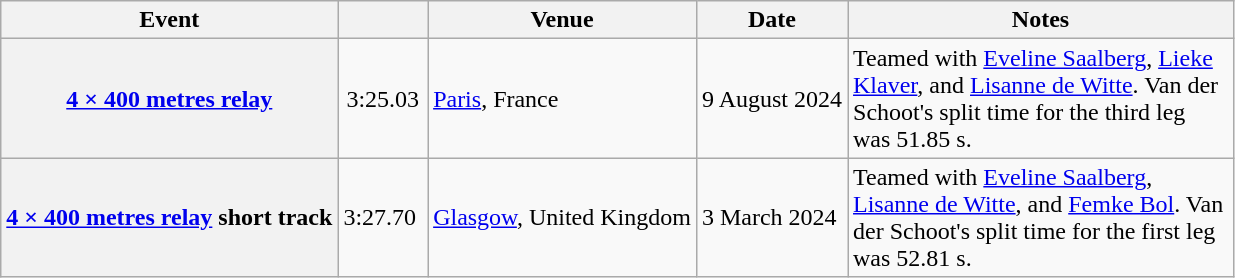<table class="wikitable">
<tr>
<th scope="col">Event</th>
<th scope="col"></th>
<th scope="col">Venue</th>
<th scope="col">Date</th>
<th scope="col" style="width:250px;">Notes</th>
</tr>
<tr>
<th scope="row"><a href='#'>4&nbsp;× 400&nbsp;metres relay</a></th>
<td style="text-align:center;">3:25.03</td>
<td><a href='#'>Paris</a>, France</td>
<td>9 August 2024</td>
<td>Teamed with <a href='#'>Eveline Saalberg</a>, <a href='#'>Lieke Klaver</a>, and <a href='#'>Lisanne de Witte</a>. Van der Schoot's split time for the third leg was 51.85 s.</td>
</tr>
<tr>
<th scope="row"><a href='#'>4&nbsp;× 400&nbsp;metres relay</a> short track</th>
<td style="text-align:center;">3:27.70 </td>
<td><a href='#'>Glasgow</a>, United Kingdom</td>
<td>3 March 2024</td>
<td>Teamed with <a href='#'>Eveline Saalberg</a>, <a href='#'>Lisanne de Witte</a>, and <a href='#'>Femke Bol</a>. Van der Schoot's split time for the first leg was 52.81 s.</td>
</tr>
</table>
